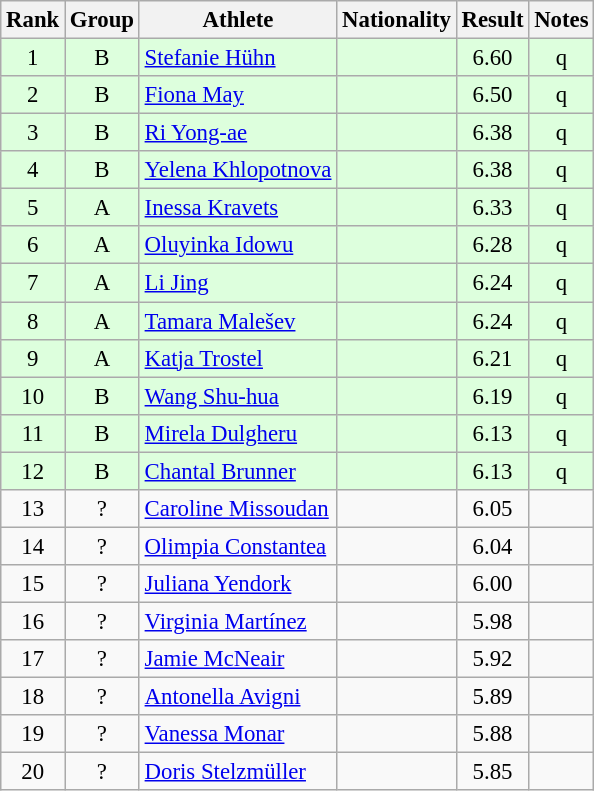<table class="wikitable sortable" style="text-align:center;font-size:95%">
<tr>
<th>Rank</th>
<th>Group</th>
<th>Athlete</th>
<th>Nationality</th>
<th>Result</th>
<th>Notes</th>
</tr>
<tr bgcolor=ddffdd>
<td>1</td>
<td>B</td>
<td align="left"><a href='#'>Stefanie Hühn</a></td>
<td align=left></td>
<td>6.60</td>
<td>q</td>
</tr>
<tr bgcolor=ddffdd>
<td>2</td>
<td>B</td>
<td align="left"><a href='#'>Fiona May</a></td>
<td align=left></td>
<td>6.50</td>
<td>q</td>
</tr>
<tr bgcolor=ddffdd>
<td>3</td>
<td>B</td>
<td align="left"><a href='#'>Ri Yong-ae</a></td>
<td align=left></td>
<td>6.38</td>
<td>q</td>
</tr>
<tr bgcolor=ddffdd>
<td>4</td>
<td>B</td>
<td align="left"><a href='#'>Yelena Khlopotnova</a></td>
<td align=left></td>
<td>6.38</td>
<td>q</td>
</tr>
<tr bgcolor=ddffdd>
<td>5</td>
<td>A</td>
<td align="left"><a href='#'>Inessa Kravets</a></td>
<td align=left></td>
<td>6.33</td>
<td>q</td>
</tr>
<tr bgcolor=ddffdd>
<td>6</td>
<td>A</td>
<td align="left"><a href='#'>Oluyinka Idowu</a></td>
<td align=left></td>
<td>6.28</td>
<td>q</td>
</tr>
<tr bgcolor=ddffdd>
<td>7</td>
<td>A</td>
<td align="left"><a href='#'>Li Jing</a></td>
<td align=left></td>
<td>6.24</td>
<td>q</td>
</tr>
<tr bgcolor=ddffdd>
<td>8</td>
<td>A</td>
<td align="left"><a href='#'>Tamara Malešev</a></td>
<td align=left></td>
<td>6.24</td>
<td>q</td>
</tr>
<tr bgcolor=ddffdd>
<td>9</td>
<td>A</td>
<td align="left"><a href='#'>Katja Trostel</a></td>
<td align=left></td>
<td>6.21</td>
<td>q</td>
</tr>
<tr bgcolor=ddffdd>
<td>10</td>
<td>B</td>
<td align="left"><a href='#'>Wang Shu-hua</a></td>
<td align=left></td>
<td>6.19</td>
<td>q</td>
</tr>
<tr bgcolor=ddffdd>
<td>11</td>
<td>B</td>
<td align="left"><a href='#'>Mirela Dulgheru</a></td>
<td align=left></td>
<td>6.13</td>
<td>q</td>
</tr>
<tr bgcolor=ddffdd>
<td>12</td>
<td>B</td>
<td align="left"><a href='#'>Chantal Brunner</a></td>
<td align=left></td>
<td>6.13</td>
<td>q</td>
</tr>
<tr>
<td>13</td>
<td>?</td>
<td align=left><a href='#'>Caroline Missoudan</a></td>
<td align=left></td>
<td>6.05</td>
<td></td>
</tr>
<tr>
<td>14</td>
<td>?</td>
<td align=left><a href='#'>Olimpia Constantea</a></td>
<td align=left></td>
<td>6.04</td>
<td></td>
</tr>
<tr>
<td>15</td>
<td>?</td>
<td align=left><a href='#'>Juliana Yendork</a></td>
<td align=left></td>
<td>6.00</td>
<td></td>
</tr>
<tr>
<td>16</td>
<td>?</td>
<td align=left><a href='#'>Virginia Martínez</a></td>
<td align=left></td>
<td>5.98</td>
<td></td>
</tr>
<tr>
<td>17</td>
<td>?</td>
<td align=left><a href='#'>Jamie McNeair</a></td>
<td align=left></td>
<td>5.92</td>
<td></td>
</tr>
<tr>
<td>18</td>
<td>?</td>
<td align=left><a href='#'>Antonella Avigni</a></td>
<td align=left></td>
<td>5.89</td>
<td></td>
</tr>
<tr>
<td>19</td>
<td>?</td>
<td align=left><a href='#'>Vanessa Monar</a></td>
<td align=left></td>
<td>5.88</td>
<td></td>
</tr>
<tr>
<td>20</td>
<td>?</td>
<td align=left><a href='#'>Doris Stelzmüller</a></td>
<td align=left></td>
<td>5.85</td>
<td></td>
</tr>
</table>
